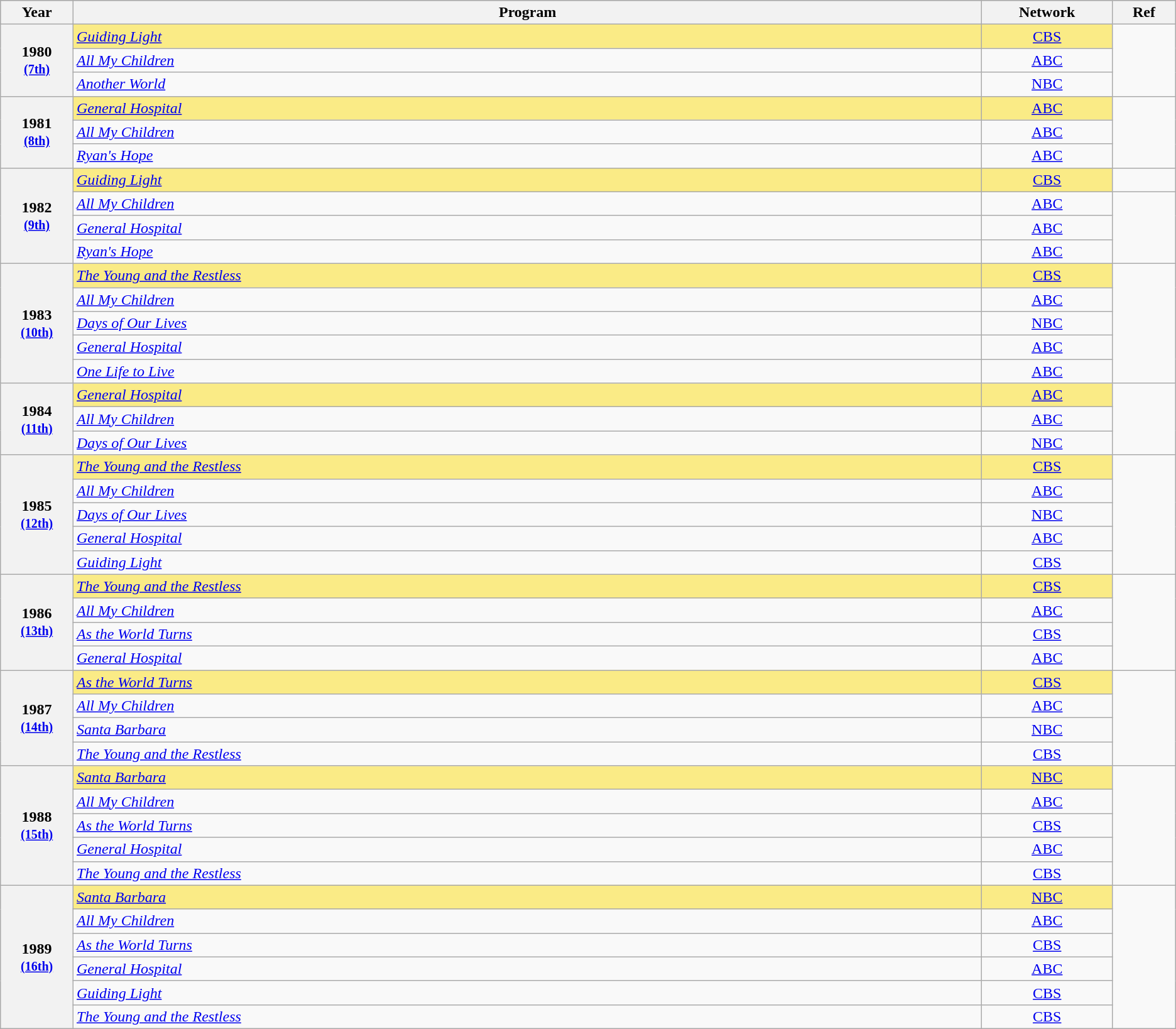<table class="wikitable sortable" style="text-align:center;">
<tr style="background:#bebebe;">
<th scope="col" style="width:1%;">Year</th>
<th scope="col" style="width:20%;">Program</th>
<th scope="col" style="width:2%;">Network</th>
<th scope="col" style="width:1%;" class="unsortable">Ref</th>
</tr>
<tr>
<th scope="row" rowspan=3>1980 <br><small><a href='#'>(7th)</a></small></th>
<td style="background:#FAEB86;text-align:left"><em><a href='#'>Guiding Light</a></em></td>
<td style="background:#FAEB86"><a href='#'>CBS</a></td>
<td rowspan=3></td>
</tr>
<tr>
<td style="text-align:left"><em><a href='#'>All My Children</a></em></td>
<td><a href='#'>ABC</a></td>
</tr>
<tr>
<td style="text-align:left"><em><a href='#'>Another World</a></em></td>
<td><a href='#'>NBC</a></td>
</tr>
<tr>
<th scope="row" rowspan=3>1981 <br><small><a href='#'>(8th)</a></small></th>
<td style="background:#FAEB86;text-align:left"><em><a href='#'>General Hospital</a></em></td>
<td style="background:#FAEB86"><a href='#'>ABC</a></td>
<td rowspan=3></td>
</tr>
<tr>
<td style="text-align:left"><em><a href='#'>All My Children</a></em></td>
<td><a href='#'>ABC</a></td>
</tr>
<tr>
<td style="text-align:left"><em><a href='#'>Ryan's Hope</a></em></td>
<td><a href='#'>ABC</a></td>
</tr>
<tr>
<th scope="row" rowspan=4>1982 <br><small><a href='#'>(9th)</a></small></th>
<td style="background:#FAEB86;text-align:left"><em><a href='#'>Guiding Light</a></em></td>
<td style="background:#FAEB86"><a href='#'>CBS</a></td>
<td></td>
</tr>
<tr>
<td style="text-align:left"><em><a href='#'>All My Children</a></em></td>
<td><a href='#'>ABC</a></td>
<td rowspan=3></td>
</tr>
<tr>
<td style="text-align:left"><em><a href='#'>General Hospital</a></em></td>
<td><a href='#'>ABC</a></td>
</tr>
<tr>
<td style="text-align:left"><em><a href='#'>Ryan's Hope</a></em></td>
<td><a href='#'>ABC</a></td>
</tr>
<tr>
<th scope="row" rowspan=5>1983 <br><small><a href='#'>(10th)</a></small></th>
<td style="background:#FAEB86;text-align:left"><em><a href='#'>The Young and the Restless</a></em></td>
<td style="background:#FAEB86"><a href='#'>CBS</a></td>
<td rowspan=5></td>
</tr>
<tr>
<td style="text-align:left"><em><a href='#'>All My Children</a></em></td>
<td><a href='#'>ABC</a></td>
</tr>
<tr>
<td style="text-align:left"><em><a href='#'>Days of Our Lives</a></em></td>
<td><a href='#'>NBC</a></td>
</tr>
<tr>
<td style="text-align:left"><em><a href='#'>General Hospital</a></em></td>
<td><a href='#'>ABC</a></td>
</tr>
<tr>
<td style="text-align:left"><em><a href='#'>One Life to Live</a></em></td>
<td><a href='#'>ABC</a></td>
</tr>
<tr>
<th scope="row" rowspan=3>1984 <br><small><a href='#'>(11th)</a></small></th>
<td style="background:#FAEB86;text-align:left;"><em><a href='#'>General Hospital</a></em></td>
<td style="background:#FAEB86"><a href='#'>ABC</a></td>
<td rowspan=3></td>
</tr>
<tr>
<td style="text-align:left"><em><a href='#'>All My Children</a></em></td>
<td><a href='#'>ABC</a></td>
</tr>
<tr>
<td style="text-align:left"><em><a href='#'>Days of Our Lives</a></em></td>
<td><a href='#'>NBC</a></td>
</tr>
<tr>
<th scope="row" rowspan=5>1985 <br><small><a href='#'>(12th)</a></small></th>
<td style="background:#FAEB86;text-align:left"><em><a href='#'>The Young and the Restless</a></em></td>
<td style="background:#FAEB86"><a href='#'>CBS</a></td>
<td rowspan=5></td>
</tr>
<tr>
<td style="text-align:left"><em><a href='#'>All My Children</a></em></td>
<td><a href='#'>ABC</a></td>
</tr>
<tr>
<td style="text-align:left"><em><a href='#'>Days of Our Lives</a></em></td>
<td><a href='#'>NBC</a></td>
</tr>
<tr>
<td style="text-align:left"><em><a href='#'>General Hospital</a></em></td>
<td><a href='#'>ABC</a></td>
</tr>
<tr>
<td style="text-align:left"><em><a href='#'>Guiding Light</a></em></td>
<td><a href='#'>CBS</a></td>
</tr>
<tr>
<th scope="row" rowspan=4>1986 <br><small><a href='#'>(13th)</a></small></th>
<td style="background:#FAEB86;text-align:left"><em><a href='#'>The Young and the Restless</a></em></td>
<td style="background:#FAEB86"><a href='#'>CBS</a></td>
<td rowspan=4></td>
</tr>
<tr>
<td style="text-align:left"><em><a href='#'>All My Children</a></em></td>
<td><a href='#'>ABC</a></td>
</tr>
<tr>
<td style="text-align:left"><em><a href='#'>As the World Turns</a></em></td>
<td><a href='#'>CBS</a></td>
</tr>
<tr>
<td style="text-align:left"><em><a href='#'>General Hospital</a></em></td>
<td><a href='#'>ABC</a></td>
</tr>
<tr>
<th scope="row" rowspan=4>1987 <br><small><a href='#'>(14th)</a></small></th>
<td style="background:#FAEB86;text-align:left;"><em><a href='#'>As the World Turns</a></em></td>
<td style="background:#FAEB86"><a href='#'>CBS</a></td>
<td rowspan=4></td>
</tr>
<tr>
<td style="text-align:left"><em><a href='#'>All My Children</a></em></td>
<td><a href='#'>ABC</a></td>
</tr>
<tr>
<td style="text-align:left"><em><a href='#'>Santa Barbara</a></em></td>
<td><a href='#'>NBC</a></td>
</tr>
<tr>
<td style="text-align:left"><em><a href='#'>The Young and the Restless</a></em></td>
<td><a href='#'>CBS</a></td>
</tr>
<tr>
<th scope="row" rowspan=5>1988 <br><small><a href='#'>(15th)</a></small></th>
<td style="background:#FAEB86;text-align:left;"><em><a href='#'>Santa Barbara</a></em></td>
<td style="background:#FAEB86"><a href='#'>NBC</a></td>
<td rowspan=5></td>
</tr>
<tr>
<td style="text-align:left"><em><a href='#'>All My Children</a></em></td>
<td><a href='#'>ABC</a></td>
</tr>
<tr>
<td style="text-align:left"><em><a href='#'>As the World Turns</a></em></td>
<td><a href='#'>CBS</a></td>
</tr>
<tr>
<td style="text-align:left"><em><a href='#'>General Hospital</a></em></td>
<td><a href='#'>ABC</a></td>
</tr>
<tr>
<td style="text-align:left"><em><a href='#'>The Young and the Restless</a></em></td>
<td><a href='#'>CBS</a></td>
</tr>
<tr>
<th scope="row" rowspan=6>1989 <br><small><a href='#'>(16th)</a></small></th>
<td style="background:#FAEB86;text-align:left"><em><a href='#'>Santa Barbara</a></em></td>
<td style="background:#FAEB86"><a href='#'>NBC</a></td>
<td rowspan=6></td>
</tr>
<tr>
<td style="text-align:left"><em><a href='#'>All My Children</a></em></td>
<td><a href='#'>ABC</a></td>
</tr>
<tr>
<td style="text-align:left"><em><a href='#'>As the World Turns</a></em></td>
<td><a href='#'>CBS</a></td>
</tr>
<tr>
<td style="text-align:left"><em><a href='#'>General Hospital</a></em></td>
<td><a href='#'>ABC</a></td>
</tr>
<tr>
<td style="text-align:left"><em><a href='#'>Guiding Light</a></em></td>
<td><a href='#'>CBS</a></td>
</tr>
<tr>
<td style="text-align:left"><em><a href='#'>The Young and the Restless</a></em></td>
<td><a href='#'>CBS</a></td>
</tr>
</table>
